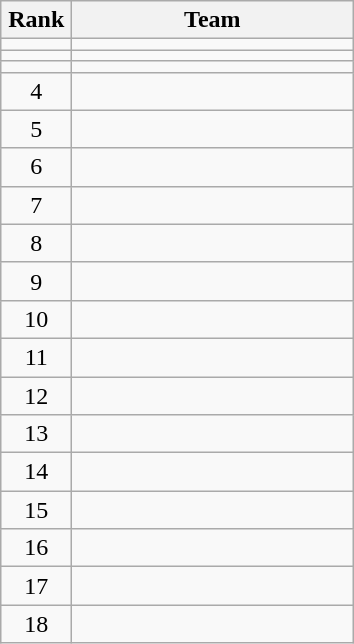<table class="wikitable" style="text-align: center;">
<tr>
<th width=40>Rank</th>
<th width=180>Team</th>
</tr>
<tr>
<td></td>
<td align=left></td>
</tr>
<tr>
<td></td>
<td align=left></td>
</tr>
<tr>
<td></td>
<td align=left></td>
</tr>
<tr>
<td>4</td>
<td align=left></td>
</tr>
<tr>
<td>5</td>
<td align=left></td>
</tr>
<tr>
<td>6</td>
<td align=left></td>
</tr>
<tr>
<td>7</td>
<td align=left></td>
</tr>
<tr>
<td>8</td>
<td align=left></td>
</tr>
<tr>
<td>9</td>
<td align=left></td>
</tr>
<tr>
<td>10</td>
<td align=left></td>
</tr>
<tr>
<td>11</td>
<td align=left></td>
</tr>
<tr>
<td>12</td>
<td align=left></td>
</tr>
<tr>
<td>13</td>
<td align=left></td>
</tr>
<tr>
<td>14</td>
<td align=left></td>
</tr>
<tr>
<td>15</td>
<td align=left></td>
</tr>
<tr>
<td>16</td>
<td align=left></td>
</tr>
<tr>
<td>17</td>
<td align=left></td>
</tr>
<tr>
<td>18</td>
<td align=left></td>
</tr>
</table>
